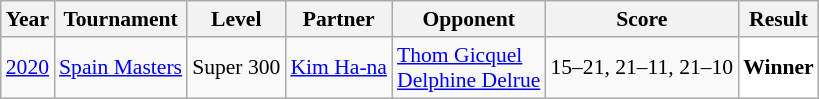<table class="sortable wikitable" style="font-size: 90%;">
<tr>
<th>Year</th>
<th>Tournament</th>
<th>Level</th>
<th>Partner</th>
<th>Opponent</th>
<th>Score</th>
<th>Result</th>
</tr>
<tr>
<td align="center"><a href='#'>2020</a></td>
<td align="left"><a href='#'>Spain Masters</a></td>
<td align="left">Super 300</td>
<td align="left"> <a href='#'>Kim Ha-na</a></td>
<td align="left"> <a href='#'>Thom Gicquel</a><br> <a href='#'>Delphine Delrue</a></td>
<td align="left">15–21, 21–11, 21–10</td>
<td style="text-align:left; background:white"> <strong>Winner</strong></td>
</tr>
</table>
